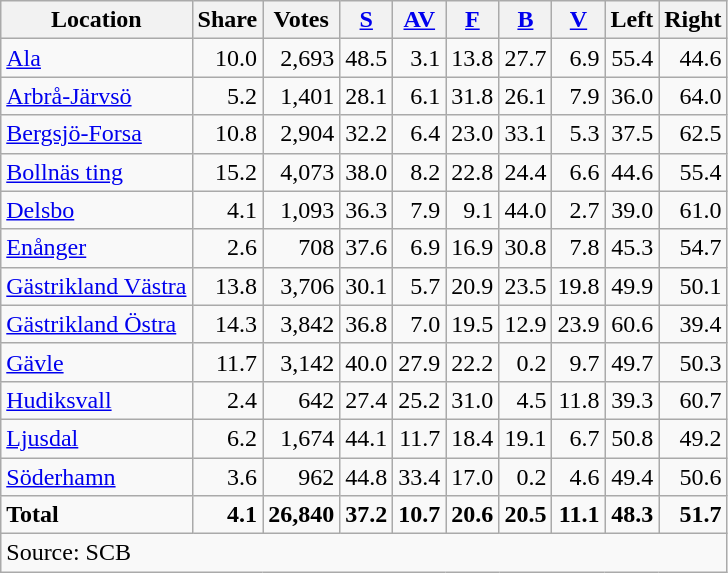<table class="wikitable sortable" style=text-align:right>
<tr>
<th>Location</th>
<th>Share</th>
<th>Votes</th>
<th><a href='#'>S</a></th>
<th><a href='#'>AV</a></th>
<th><a href='#'>F</a></th>
<th><a href='#'>B</a></th>
<th><a href='#'>V</a></th>
<th>Left</th>
<th>Right</th>
</tr>
<tr>
<td align=left><a href='#'>Ala</a></td>
<td>10.0</td>
<td>2,693</td>
<td>48.5</td>
<td>3.1</td>
<td>13.8</td>
<td>27.7</td>
<td>6.9</td>
<td>55.4</td>
<td>44.6</td>
</tr>
<tr>
<td align=left><a href='#'>Arbrå-Järvsö</a></td>
<td>5.2</td>
<td>1,401</td>
<td>28.1</td>
<td>6.1</td>
<td>31.8</td>
<td>26.1</td>
<td>7.9</td>
<td>36.0</td>
<td>64.0</td>
</tr>
<tr>
<td align=left><a href='#'>Bergsjö-Forsa</a></td>
<td>10.8</td>
<td>2,904</td>
<td>32.2</td>
<td>6.4</td>
<td>23.0</td>
<td>33.1</td>
<td>5.3</td>
<td>37.5</td>
<td>62.5</td>
</tr>
<tr>
<td align=left><a href='#'>Bollnäs ting</a></td>
<td>15.2</td>
<td>4,073</td>
<td>38.0</td>
<td>8.2</td>
<td>22.8</td>
<td>24.4</td>
<td>6.6</td>
<td>44.6</td>
<td>55.4</td>
</tr>
<tr>
<td align=left><a href='#'>Delsbo</a></td>
<td>4.1</td>
<td>1,093</td>
<td>36.3</td>
<td>7.9</td>
<td>9.1</td>
<td>44.0</td>
<td>2.7</td>
<td>39.0</td>
<td>61.0</td>
</tr>
<tr>
<td align=left><a href='#'>Enånger</a></td>
<td>2.6</td>
<td>708</td>
<td>37.6</td>
<td>6.9</td>
<td>16.9</td>
<td>30.8</td>
<td>7.8</td>
<td>45.3</td>
<td>54.7</td>
</tr>
<tr>
<td align=left><a href='#'>Gästrikland Västra</a></td>
<td>13.8</td>
<td>3,706</td>
<td>30.1</td>
<td>5.7</td>
<td>20.9</td>
<td>23.5</td>
<td>19.8</td>
<td>49.9</td>
<td>50.1</td>
</tr>
<tr>
<td align=left><a href='#'>Gästrikland Östra</a></td>
<td>14.3</td>
<td>3,842</td>
<td>36.8</td>
<td>7.0</td>
<td>19.5</td>
<td>12.9</td>
<td>23.9</td>
<td>60.6</td>
<td>39.4</td>
</tr>
<tr>
<td align=left><a href='#'>Gävle</a></td>
<td>11.7</td>
<td>3,142</td>
<td>40.0</td>
<td>27.9</td>
<td>22.2</td>
<td>0.2</td>
<td>9.7</td>
<td>49.7</td>
<td>50.3</td>
</tr>
<tr>
<td align=left><a href='#'>Hudiksvall</a></td>
<td>2.4</td>
<td>642</td>
<td>27.4</td>
<td>25.2</td>
<td>31.0</td>
<td>4.5</td>
<td>11.8</td>
<td>39.3</td>
<td>60.7</td>
</tr>
<tr>
<td align=left><a href='#'>Ljusdal</a></td>
<td>6.2</td>
<td>1,674</td>
<td>44.1</td>
<td>11.7</td>
<td>18.4</td>
<td>19.1</td>
<td>6.7</td>
<td>50.8</td>
<td>49.2</td>
</tr>
<tr>
<td align=left><a href='#'>Söderhamn</a></td>
<td>3.6</td>
<td>962</td>
<td>44.8</td>
<td>33.4</td>
<td>17.0</td>
<td>0.2</td>
<td>4.6</td>
<td>49.4</td>
<td>50.6</td>
</tr>
<tr>
<td align=left><strong>Total</strong></td>
<td><strong>4.1</strong></td>
<td><strong>26,840</strong></td>
<td><strong>37.2</strong></td>
<td><strong>10.7</strong></td>
<td><strong>20.6</strong></td>
<td><strong>20.5</strong></td>
<td><strong>11.1</strong></td>
<td><strong>48.3</strong></td>
<td><strong>51.7</strong></td>
</tr>
<tr>
<td align=left colspan=10>Source: SCB </td>
</tr>
</table>
